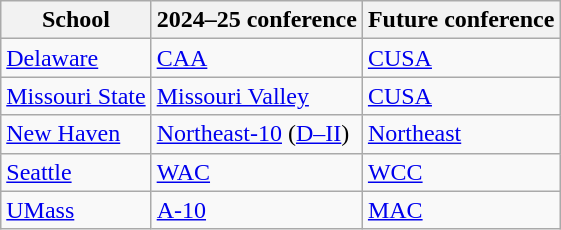<table class="wikitable source">
<tr>
<th>School</th>
<th>2024–25 conference</th>
<th>Future conference</th>
</tr>
<tr>
<td><a href='#'>Delaware</a></td>
<td><a href='#'>CAA</a></td>
<td><a href='#'>CUSA</a></td>
</tr>
<tr>
<td><a href='#'>Missouri State</a></td>
<td><a href='#'>Missouri Valley</a></td>
<td><a href='#'>CUSA</a></td>
</tr>
<tr>
<td><a href='#'>New Haven</a></td>
<td><a href='#'>Northeast-10</a> (<a href='#'>D–II</a>)</td>
<td><a href='#'>Northeast</a></td>
</tr>
<tr>
<td><a href='#'>Seattle</a></td>
<td><a href='#'>WAC</a></td>
<td><a href='#'>WCC</a></td>
</tr>
<tr>
<td><a href='#'>UMass</a></td>
<td><a href='#'>A-10</a></td>
<td><a href='#'>MAC</a></td>
</tr>
</table>
